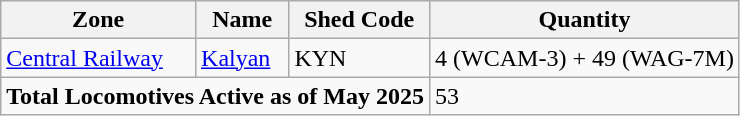<table class="wikitable">
<tr>
<th>Zone</th>
<th>Name</th>
<th>Shed Code</th>
<th>Quantity</th>
</tr>
<tr>
<td><a href='#'>Central Railway</a></td>
<td><a href='#'>Kalyan</a></td>
<td>KYN</td>
<td>4 (WCAM-3) + 49 (WAG-7M)</td>
</tr>
<tr>
<td colspan="3"><strong>Total Locomotives Active as of May 2025</strong></td>
<td>53</td>
</tr>
</table>
